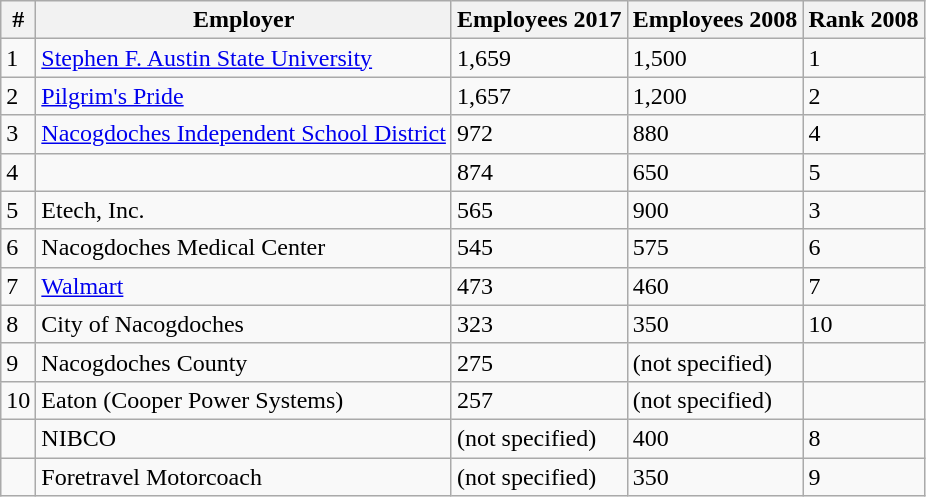<table class="wikitable">
<tr>
<th>#</th>
<th>Employer</th>
<th>Employees 2017</th>
<th>Employees 2008</th>
<th>Rank 2008</th>
</tr>
<tr>
<td>1</td>
<td><a href='#'>Stephen F. Austin State University</a></td>
<td>1,659</td>
<td>1,500</td>
<td>1</td>
</tr>
<tr>
<td>2</td>
<td><a href='#'>Pilgrim's Pride</a></td>
<td>1,657</td>
<td>1,200</td>
<td>2</td>
</tr>
<tr>
<td>3</td>
<td><a href='#'>Nacogdoches Independent School District</a></td>
<td>972</td>
<td>880</td>
<td>4</td>
</tr>
<tr>
<td>4</td>
<td></td>
<td>874</td>
<td>650</td>
<td>5</td>
</tr>
<tr>
<td>5</td>
<td>Etech, Inc.</td>
<td>565</td>
<td>900</td>
<td>3</td>
</tr>
<tr>
<td>6</td>
<td>Nacogdoches Medical Center</td>
<td>545</td>
<td>575</td>
<td>6</td>
</tr>
<tr>
<td>7</td>
<td><a href='#'>Walmart</a></td>
<td>473</td>
<td>460</td>
<td>7</td>
</tr>
<tr>
<td>8</td>
<td>City of Nacogdoches</td>
<td>323</td>
<td>350</td>
<td>10</td>
</tr>
<tr>
<td>9</td>
<td>Nacogdoches County</td>
<td>275</td>
<td>(not specified)</td>
<td></td>
</tr>
<tr>
<td>10</td>
<td>Eaton (Cooper Power Systems)</td>
<td>257</td>
<td>(not specified)</td>
<td></td>
</tr>
<tr>
<td></td>
<td>NIBCO</td>
<td>(not specified)</td>
<td>400</td>
<td>8</td>
</tr>
<tr>
<td></td>
<td>Foretravel Motorcoach</td>
<td>(not specified)</td>
<td>350</td>
<td>9</td>
</tr>
</table>
